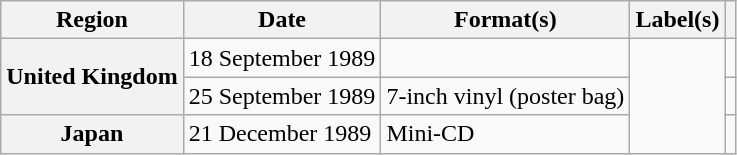<table class="wikitable plainrowheaders">
<tr>
<th scope="col">Region</th>
<th scope="col">Date</th>
<th scope="col">Format(s)</th>
<th scope="col">Label(s)</th>
<th scope="col"></th>
</tr>
<tr>
<th scope="row" rowspan="2">United Kingdom</th>
<td>18 September 1989</td>
<td></td>
<td rowspan="3"></td>
<td></td>
</tr>
<tr>
<td>25 September 1989</td>
<td>7-inch vinyl (poster bag)</td>
<td></td>
</tr>
<tr>
<th scope="row">Japan</th>
<td>21 December 1989</td>
<td>Mini-CD</td>
<td></td>
</tr>
</table>
